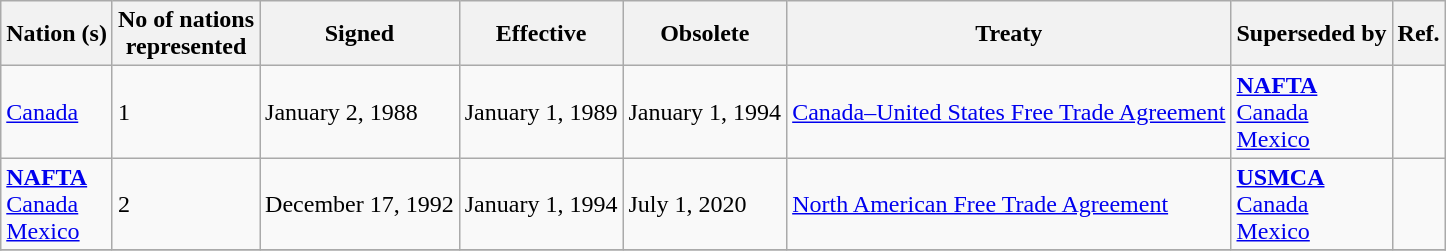<table class="wikitable sortable">
<tr>
<th>Nation (s)</th>
<th>No of nations <br>represented</th>
<th>Signed</th>
<th>Effective</th>
<th>Obsolete</th>
<th>Treaty</th>
<th>Superseded by</th>
<th>Ref.</th>
</tr>
<tr>
<td> <a href='#'>Canada</a></td>
<td>1</td>
<td>January 2, 1988</td>
<td>January 1, 1989</td>
<td>January 1, 1994</td>
<td><a href='#'>Canada–United States Free Trade Agreement</a></td>
<td><strong><a href='#'>NAFTA</a></strong><br> <a href='#'>Canada</a><br> <a href='#'>Mexico</a></td>
<td></td>
</tr>
<tr>
<td><strong><a href='#'>NAFTA</a></strong><br> <a href='#'>Canada</a><br> <a href='#'>Mexico</a></td>
<td>2</td>
<td>December 17, 1992</td>
<td>January 1, 1994</td>
<td>July 1, 2020</td>
<td><a href='#'>North American Free Trade Agreement</a></td>
<td><strong><a href='#'>USMCA</a></strong><br> <a href='#'>Canada</a><br> <a href='#'>Mexico</a></td>
<td></td>
</tr>
<tr>
</tr>
</table>
